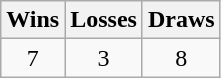<table class="wikitable">
<tr>
<th>Wins</th>
<th>Losses</th>
<th>Draws</th>
</tr>
<tr>
<td align="center">7</td>
<td align="center">3</td>
<td align="center">8</td>
</tr>
</table>
